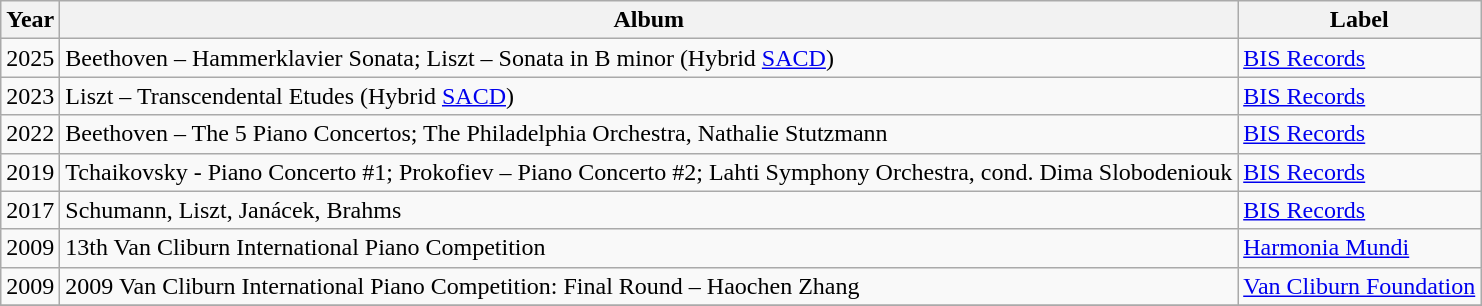<table class="wikitable">
<tr>
<th>Year</th>
<th>Album</th>
<th>Label</th>
</tr>
<tr>
<td>2025</td>
<td>Beethoven – Hammerklavier Sonata; Liszt – Sonata in B minor (Hybrid <a href='#'>SACD</a>) </td>
<td><a href='#'>BIS Records</a></td>
</tr>
<tr>
<td>2023</td>
<td>Liszt – Transcendental Etudes (Hybrid <a href='#'>SACD</a>) </td>
<td><a href='#'>BIS Records</a></td>
</tr>
<tr>
<td>2022</td>
<td>Beethoven – The 5 Piano Concertos; The Philadelphia Orchestra, Nathalie Stutzmann</td>
<td><a href='#'>BIS Records</a></td>
</tr>
<tr>
<td>2019</td>
<td>Tchaikovsky - Piano Concerto #1; Prokofiev – Piano Concerto #2; Lahti Symphony Orchestra, cond. Dima Slobodeniouk</td>
<td><a href='#'>BIS Records</a></td>
</tr>
<tr>
<td>2017</td>
<td>Schumann, Liszt, Janácek, Brahms</td>
<td><a href='#'>BIS Records</a></td>
</tr>
<tr>
<td>2009</td>
<td>13th Van Cliburn International Piano Competition</td>
<td><a href='#'>Harmonia Mundi</a></td>
</tr>
<tr>
<td>2009</td>
<td>2009 Van Cliburn International Piano Competition: Final Round – Haochen Zhang</td>
<td><a href='#'>Van Cliburn Foundation</a></td>
</tr>
<tr>
</tr>
</table>
